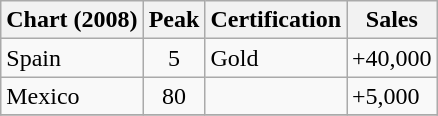<table class="wikitable">
<tr>
<th>Chart (2008)</th>
<th>Peak</th>
<th>Certification</th>
<th>Sales</th>
</tr>
<tr>
<td>Spain</td>
<td align="center">5</td>
<td>Gold</td>
<td>+40,000</td>
</tr>
<tr>
<td>Mexico</td>
<td align="center">80</td>
<td></td>
<td>+5,000</td>
</tr>
<tr>
</tr>
</table>
